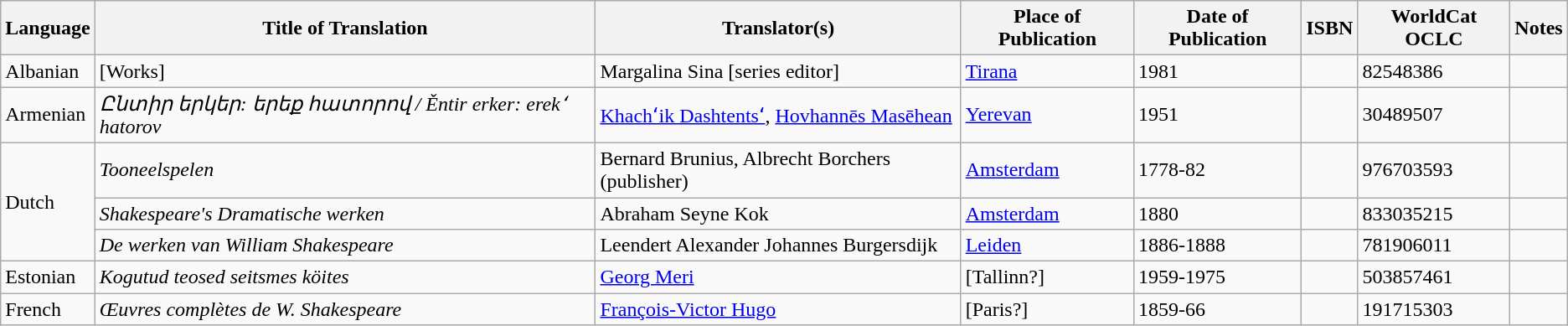<table class="wikitable sortable">
<tr>
<th>Language</th>
<th>Title of Translation</th>
<th>Translator(s)</th>
<th>Place of Publication</th>
<th>Date of Publication</th>
<th>ISBN</th>
<th>WorldCat OCLC</th>
<th class="unsortable">Notes</th>
</tr>
<tr>
<td>Albanian</td>
<td>[Works]</td>
<td>Margalina Sina [series editor]</td>
<td><a href='#'>Tirana</a></td>
<td>1981</td>
<td></td>
<td>82548386</td>
<td></td>
</tr>
<tr>
<td>Armenian</td>
<td><em>Ընտիր երկեր: երեք հատորով / Ěntir erker: erekʻ hatorov</em></td>
<td><a href='#'>Khachʻik Dashtentsʻ</a>, <a href='#'>Hovhannēs Masēhean</a></td>
<td><a href='#'>Yerevan</a></td>
<td>1951</td>
<td></td>
<td>30489507</td>
<td></td>
</tr>
<tr>
<td rowspan="3">Dutch</td>
<td><em>Tooneelspelen</em></td>
<td>Bernard Brunius, Albrecht Borchers (publisher)</td>
<td><a href='#'>Amsterdam</a></td>
<td>1778-82</td>
<td></td>
<td>976703593</td>
<td></td>
</tr>
<tr>
<td><em>Shakespeare's Dramatische werken</em></td>
<td>Abraham Seyne Kok</td>
<td><a href='#'>Amsterdam</a></td>
<td>1880</td>
<td></td>
<td>833035215</td>
<td></td>
</tr>
<tr>
<td><em>De werken van William Shakespeare</em></td>
<td>Leendert Alexander Johannes Burgersdijk</td>
<td><a href='#'>Leiden</a></td>
<td>1886-1888</td>
<td></td>
<td>781906011</td>
<td></td>
</tr>
<tr>
<td>Estonian</td>
<td><em>Kogutud teosed seitsmes köites</em></td>
<td><a href='#'>Georg Meri</a></td>
<td>[Tallinn?]</td>
<td>1959-1975</td>
<td></td>
<td>503857461</td>
<td></td>
</tr>
<tr>
<td>French</td>
<td><em>Œuvres complètes de W. Shakespeare</em></td>
<td><a href='#'>François-Victor Hugo</a></td>
<td>[Paris?]</td>
<td>1859-66</td>
<td></td>
<td>191715303</td>
<td></td>
</tr>
</table>
